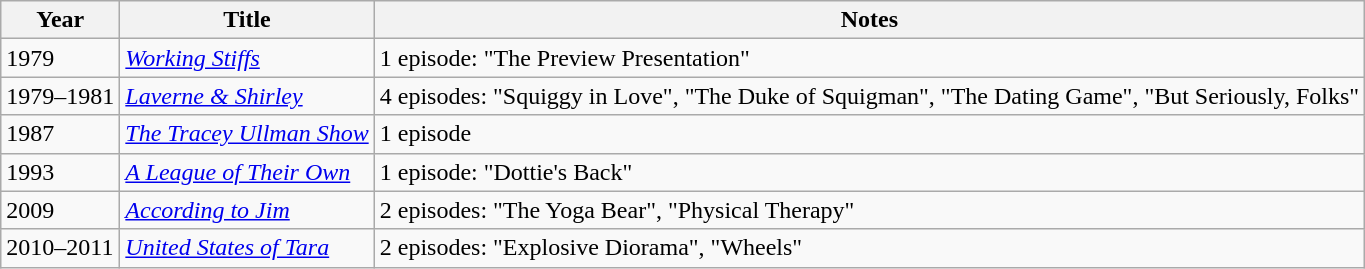<table class="wikitable sortable">
<tr>
<th>Year</th>
<th>Title</th>
<th>Notes</th>
</tr>
<tr>
<td>1979</td>
<td><em><a href='#'>Working Stiffs</a></em></td>
<td>1 episode: "The Preview Presentation"</td>
</tr>
<tr>
<td>1979–1981</td>
<td><em><a href='#'>Laverne & Shirley</a></em></td>
<td>4 episodes: "Squiggy in Love", "The Duke of Squigman", "The Dating Game", "But Seriously, Folks"</td>
</tr>
<tr>
<td>1987</td>
<td><em><a href='#'>The Tracey Ullman Show</a></em></td>
<td>1 episode</td>
</tr>
<tr>
<td>1993</td>
<td><em><a href='#'>A League of Their Own</a></em></td>
<td>1 episode: "Dottie's Back"</td>
</tr>
<tr>
<td>2009</td>
<td><em><a href='#'>According to Jim</a></em></td>
<td>2 episodes: "The Yoga Bear", "Physical Therapy"</td>
</tr>
<tr>
<td>2010–2011</td>
<td><em><a href='#'>United States of Tara</a></em></td>
<td>2 episodes: "Explosive Diorama", "Wheels"</td>
</tr>
</table>
